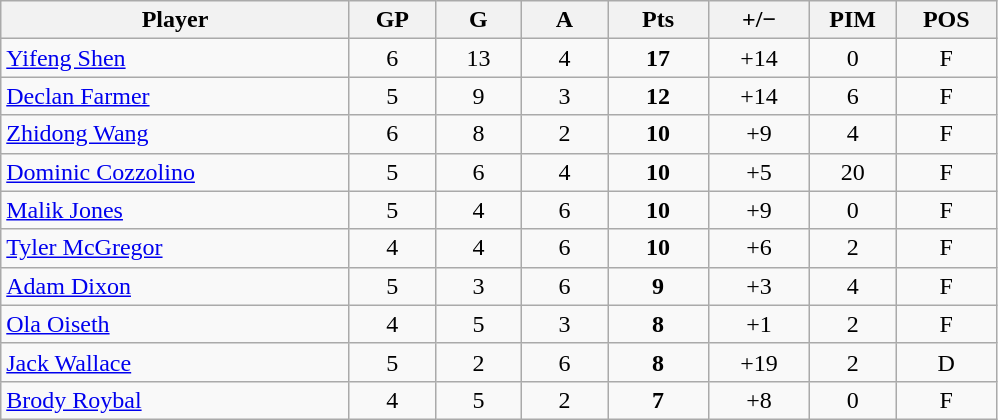<table class="wikitable sortable" style="text-align:center;">
<tr>
<th style="width:225px;">Player</th>
<th style="width:50px;">GP</th>
<th style="width:50px;">G</th>
<th style="width:50px;">A</th>
<th style="width:60px;">Pts</th>
<th style="width:60px;">+/−</th>
<th style="width:50px;">PIM</th>
<th style="width:60px;">POS</th>
</tr>
<tr>
<td align="left"> <a href='#'>Yifeng Shen</a></td>
<td>6</td>
<td>13</td>
<td>4</td>
<td><strong>17</strong></td>
<td>+14</td>
<td>0</td>
<td>F</td>
</tr>
<tr>
<td align="left"> <a href='#'>Declan Farmer</a></td>
<td>5</td>
<td>9</td>
<td>3</td>
<td><strong>12</strong></td>
<td>+14</td>
<td>6</td>
<td>F</td>
</tr>
<tr>
<td align="left"> <a href='#'>Zhidong Wang</a></td>
<td>6</td>
<td>8</td>
<td>2</td>
<td><strong>10</strong></td>
<td>+9</td>
<td>4</td>
<td>F</td>
</tr>
<tr>
<td align="left"> <a href='#'>Dominic Cozzolino</a></td>
<td>5</td>
<td>6</td>
<td>4</td>
<td><strong>10</strong></td>
<td>+5</td>
<td>20</td>
<td>F</td>
</tr>
<tr>
<td align="left"> <a href='#'>Malik Jones</a></td>
<td>5</td>
<td>4</td>
<td>6</td>
<td><strong>10</strong></td>
<td>+9</td>
<td>0</td>
<td>F</td>
</tr>
<tr>
<td align="left"> <a href='#'>Tyler McGregor</a></td>
<td>4</td>
<td>4</td>
<td>6</td>
<td><strong>10</strong></td>
<td>+6</td>
<td>2</td>
<td>F</td>
</tr>
<tr>
<td align="left"> <a href='#'>Adam Dixon</a></td>
<td>5</td>
<td>3</td>
<td>6</td>
<td><strong>9</strong></td>
<td>+3</td>
<td>4</td>
<td>F</td>
</tr>
<tr>
<td align="left"> <a href='#'>Ola Oiseth</a></td>
<td>4</td>
<td>5</td>
<td>3</td>
<td><strong>8</strong></td>
<td>+1</td>
<td>2</td>
<td>F</td>
</tr>
<tr>
<td align="left"> <a href='#'>Jack Wallace</a></td>
<td>5</td>
<td>2</td>
<td>6</td>
<td><strong>8</strong></td>
<td>+19</td>
<td>2</td>
<td>D</td>
</tr>
<tr>
<td align="left"> <a href='#'>Brody Roybal</a></td>
<td>4</td>
<td>5</td>
<td>2</td>
<td><strong>7</strong></td>
<td>+8</td>
<td>0</td>
<td>F</td>
</tr>
</table>
